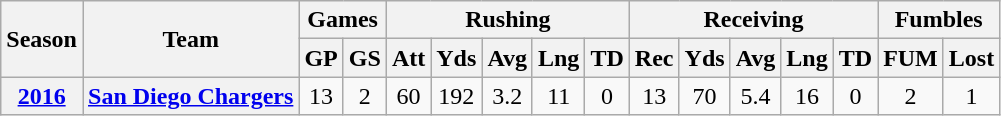<table class=wikitable style="text-align:center;">
<tr>
<th rowspan=2>Season</th>
<th rowspan=2>Team</th>
<th colspan=2>Games</th>
<th colspan=5>Rushing</th>
<th colspan=5>Receiving</th>
<th colspan=2>Fumbles</th>
</tr>
<tr>
<th>GP</th>
<th>GS</th>
<th>Att</th>
<th>Yds</th>
<th>Avg</th>
<th>Lng</th>
<th>TD</th>
<th>Rec</th>
<th>Yds</th>
<th>Avg</th>
<th>Lng</th>
<th>TD</th>
<th>FUM</th>
<th>Lost</th>
</tr>
<tr>
<th><a href='#'>2016</a></th>
<th><a href='#'>San Diego Chargers</a></th>
<td>13</td>
<td>2</td>
<td>60</td>
<td>192</td>
<td>3.2</td>
<td>11</td>
<td>0</td>
<td>13</td>
<td>70</td>
<td>5.4</td>
<td>16</td>
<td>0</td>
<td>2</td>
<td>1</td>
</tr>
</table>
